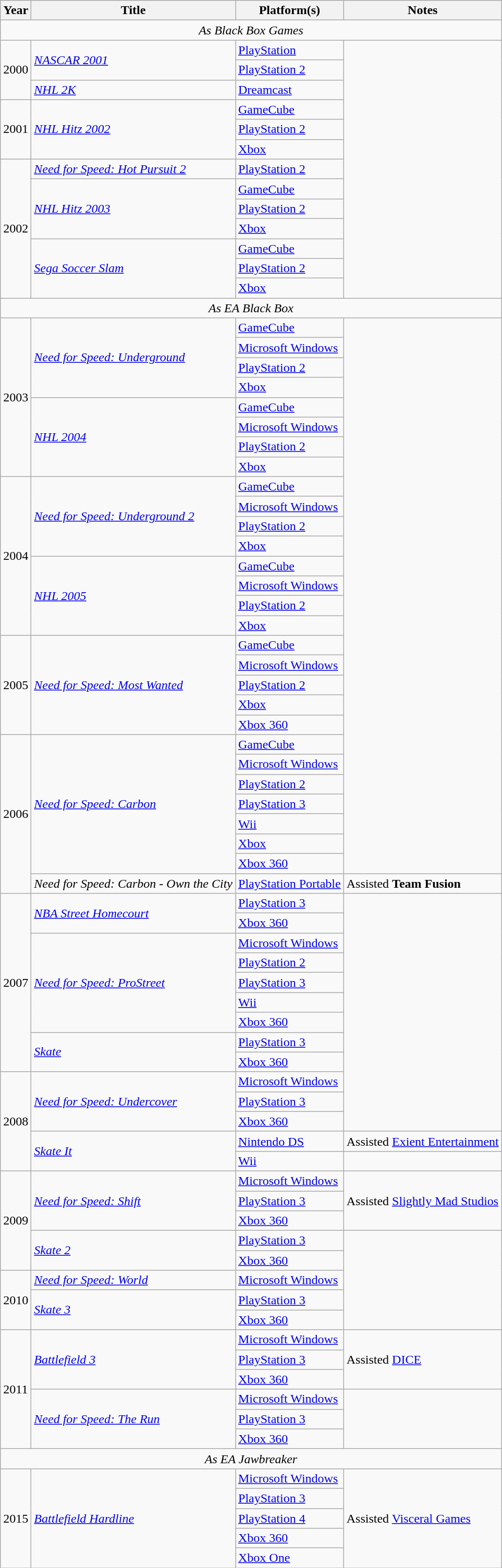<table class="wikitable sortable">
<tr>
<th>Year</th>
<th>Title</th>
<th>Platform(s)</th>
<th>Notes</th>
</tr>
<tr>
<td colspan="4" align="center"><em>As Black Box Games</em></td>
</tr>
<tr>
<td rowspan="3">2000</td>
<td rowspan="2"><em><a href='#'>NASCAR 2001</a></em></td>
<td><a href='#'>PlayStation</a></td>
<td rowspan="13"></td>
</tr>
<tr>
<td><a href='#'>PlayStation 2</a></td>
</tr>
<tr>
<td><em><a href='#'>NHL 2K</a></em></td>
<td><a href='#'>Dreamcast</a></td>
</tr>
<tr>
<td rowspan="3">2001</td>
<td rowspan="3"><em><a href='#'>NHL Hitz 2002</a></em></td>
<td><a href='#'>GameCube</a></td>
</tr>
<tr>
<td><a href='#'>PlayStation 2</a></td>
</tr>
<tr>
<td><a href='#'>Xbox</a></td>
</tr>
<tr>
<td rowspan="7">2002</td>
<td><em><a href='#'>Need for Speed: Hot Pursuit 2</a></em></td>
<td><a href='#'>PlayStation 2</a></td>
</tr>
<tr>
<td rowspan="3"><em><a href='#'>NHL Hitz 2003</a></em></td>
<td><a href='#'>GameCube</a></td>
</tr>
<tr>
<td><a href='#'>PlayStation 2</a></td>
</tr>
<tr>
<td><a href='#'>Xbox</a></td>
</tr>
<tr>
<td rowspan="3"><em><a href='#'>Sega Soccer Slam</a></em></td>
<td><a href='#'>GameCube</a></td>
</tr>
<tr>
<td><a href='#'>PlayStation 2</a></td>
</tr>
<tr>
<td><a href='#'>Xbox</a></td>
</tr>
<tr>
<td colspan="4" align="center"><em>As EA Black Box</em></td>
</tr>
<tr>
<td rowspan="8">2003</td>
<td rowspan="4"><em><a href='#'>Need for Speed: Underground</a></em></td>
<td><a href='#'>GameCube</a></td>
<td rowspan="28"></td>
</tr>
<tr>
<td><a href='#'>Microsoft Windows</a></td>
</tr>
<tr>
<td><a href='#'>PlayStation 2</a></td>
</tr>
<tr>
<td><a href='#'>Xbox</a></td>
</tr>
<tr>
<td rowspan="4"><em><a href='#'>NHL 2004</a></em></td>
<td><a href='#'>GameCube</a></td>
</tr>
<tr>
<td><a href='#'>Microsoft Windows</a></td>
</tr>
<tr>
<td><a href='#'>PlayStation 2</a></td>
</tr>
<tr>
<td><a href='#'>Xbox</a></td>
</tr>
<tr>
<td rowspan="8">2004</td>
<td rowspan="4"><em><a href='#'>Need for Speed: Underground 2</a></em></td>
<td><a href='#'>GameCube</a></td>
</tr>
<tr>
<td><a href='#'>Microsoft Windows</a></td>
</tr>
<tr>
<td><a href='#'>PlayStation 2</a></td>
</tr>
<tr>
<td><a href='#'>Xbox</a></td>
</tr>
<tr>
<td rowspan="4"><em><a href='#'>NHL 2005</a></em></td>
<td><a href='#'>GameCube</a></td>
</tr>
<tr>
<td><a href='#'>Microsoft Windows</a></td>
</tr>
<tr>
<td><a href='#'>PlayStation 2</a></td>
</tr>
<tr>
<td><a href='#'>Xbox</a></td>
</tr>
<tr>
<td rowspan="5">2005</td>
<td rowspan="5"><em><a href='#'>Need for Speed: Most Wanted</a></em></td>
<td><a href='#'>GameCube</a></td>
</tr>
<tr>
<td><a href='#'>Microsoft Windows</a></td>
</tr>
<tr>
<td><a href='#'>PlayStation 2</a></td>
</tr>
<tr>
<td><a href='#'>Xbox</a></td>
</tr>
<tr>
<td><a href='#'>Xbox 360</a></td>
</tr>
<tr>
<td rowspan="8">2006</td>
<td rowspan="7"><em><a href='#'>Need for Speed: Carbon</a></em></td>
<td><a href='#'>GameCube</a></td>
</tr>
<tr>
<td><a href='#'>Microsoft Windows</a></td>
</tr>
<tr>
<td><a href='#'>PlayStation 2</a></td>
</tr>
<tr>
<td><a href='#'>PlayStation 3</a></td>
</tr>
<tr>
<td><a href='#'>Wii</a></td>
</tr>
<tr>
<td><a href='#'>Xbox</a></td>
</tr>
<tr>
<td><a href='#'>Xbox 360</a></td>
</tr>
<tr>
<td><em>Need for Speed: Carbon - Own the City</em></td>
<td><a href='#'>PlayStation Portable</a></td>
<td>Assisted <strong>Team Fusion</strong></td>
</tr>
<tr>
<td rowspan="9">2007</td>
<td rowspan="2"><em><a href='#'>NBA Street Homecourt</a></em></td>
<td><a href='#'>PlayStation 3</a></td>
<td rowspan="12"></td>
</tr>
<tr>
<td><a href='#'>Xbox 360</a></td>
</tr>
<tr>
<td rowspan="5"><em><a href='#'>Need for Speed: ProStreet</a></em></td>
<td><a href='#'>Microsoft Windows</a></td>
</tr>
<tr>
<td><a href='#'>PlayStation 2</a></td>
</tr>
<tr>
<td><a href='#'>PlayStation 3</a></td>
</tr>
<tr>
<td><a href='#'>Wii</a></td>
</tr>
<tr>
<td><a href='#'>Xbox 360</a></td>
</tr>
<tr>
<td rowspan="2"><em><a href='#'>Skate</a></em></td>
<td><a href='#'>PlayStation 3</a></td>
</tr>
<tr>
<td><a href='#'>Xbox 360</a></td>
</tr>
<tr>
<td rowspan="5">2008</td>
<td rowspan="3"><em><a href='#'>Need for Speed: Undercover</a></em></td>
<td><a href='#'>Microsoft Windows</a></td>
</tr>
<tr>
<td><a href='#'>PlayStation 3</a></td>
</tr>
<tr>
<td><a href='#'>Xbox 360</a></td>
</tr>
<tr>
<td rowspan="2"><em><a href='#'>Skate It</a></em></td>
<td><a href='#'>Nintendo DS</a></td>
<td>Assisted <a href='#'>Exient Entertainment</a></td>
</tr>
<tr>
<td><a href='#'>Wii</a></td>
<td></td>
</tr>
<tr>
<td rowspan="5">2009</td>
<td rowspan="3"><em><a href='#'>Need for Speed: Shift</a></em></td>
<td><a href='#'>Microsoft Windows</a></td>
<td rowspan="3">Assisted <a href='#'>Slightly Mad Studios</a></td>
</tr>
<tr>
<td><a href='#'>PlayStation 3</a></td>
</tr>
<tr>
<td><a href='#'>Xbox 360</a></td>
</tr>
<tr>
<td rowspan="2"><em><a href='#'>Skate 2</a></em></td>
<td><a href='#'>PlayStation 3</a></td>
<td rowspan="5"></td>
</tr>
<tr>
<td><a href='#'>Xbox 360</a></td>
</tr>
<tr>
<td rowspan="3">2010</td>
<td><em><a href='#'>Need for Speed: World</a></em></td>
<td><a href='#'>Microsoft Windows</a></td>
</tr>
<tr>
<td rowspan="2"><em><a href='#'>Skate 3</a></em></td>
<td><a href='#'>PlayStation 3</a></td>
</tr>
<tr>
<td><a href='#'>Xbox 360</a></td>
</tr>
<tr>
<td rowspan="6">2011</td>
<td rowspan="3"><em><a href='#'>Battlefield 3</a></em></td>
<td><a href='#'>Microsoft Windows</a></td>
<td rowspan="3">Assisted <a href='#'>DICE</a></td>
</tr>
<tr>
<td><a href='#'>PlayStation 3</a></td>
</tr>
<tr>
<td><a href='#'>Xbox 360</a></td>
</tr>
<tr>
<td rowspan="3"><em><a href='#'>Need for Speed: The Run</a></em></td>
<td><a href='#'>Microsoft Windows</a></td>
<td rowspan="3"></td>
</tr>
<tr>
<td><a href='#'>PlayStation 3</a></td>
</tr>
<tr>
<td><a href='#'>Xbox 360</a></td>
</tr>
<tr>
<td colspan="4" align="center"><em>As EA Jawbreaker</em></td>
</tr>
<tr>
<td rowspan="5">2015</td>
<td rowspan="5"><em><a href='#'>Battlefield Hardline</a></em></td>
<td><a href='#'>Microsoft Windows</a></td>
<td rowspan="5">Assisted <a href='#'>Visceral Games</a></td>
</tr>
<tr>
<td><a href='#'>PlayStation 3</a></td>
</tr>
<tr>
<td><a href='#'>PlayStation 4</a></td>
</tr>
<tr>
<td><a href='#'>Xbox 360</a></td>
</tr>
<tr>
<td><a href='#'>Xbox One</a></td>
</tr>
</table>
